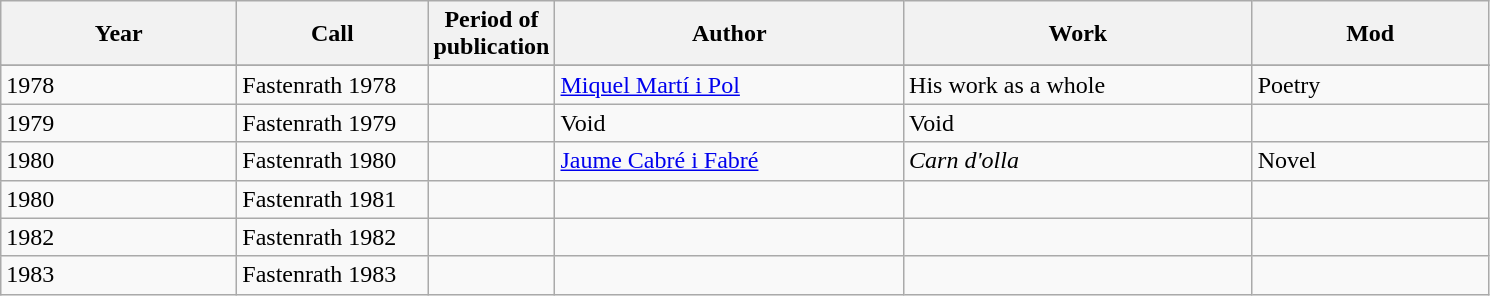<table class="wikitable">
<tr>
<th width="150">Year</th>
<th width="120">Call</th>
<th width="40">Period of publication</th>
<th width="225">Author</th>
<th width="225">Work</th>
<th width="150">Mod</th>
</tr>
<tr bgcolor="#dddddd" |>
</tr>
<tr>
<td>1978</td>
<td>Fastenrath 1978</td>
<td></td>
<td><a href='#'>Miquel Martí i Pol</a></td>
<td>His work as a whole</td>
<td>Poetry</td>
</tr>
<tr>
<td>1979</td>
<td>Fastenrath 1979</td>
<td></td>
<td>Void</td>
<td>Void</td>
<td></td>
</tr>
<tr>
<td>1980</td>
<td>Fastenrath 1980</td>
<td></td>
<td><a href='#'>Jaume Cabré i Fabré</a></td>
<td><em>Carn d'olla</em></td>
<td>Novel</td>
</tr>
<tr>
<td>1980</td>
<td>Fastenrath 1981</td>
<td></td>
<td></td>
<td></td>
<td></td>
</tr>
<tr>
<td>1982</td>
<td>Fastenrath 1982</td>
<td></td>
<td></td>
<td></td>
<td></td>
</tr>
<tr>
<td>1983</td>
<td>Fastenrath 1983</td>
<td></td>
<td></td>
<td></td>
<td></td>
</tr>
</table>
